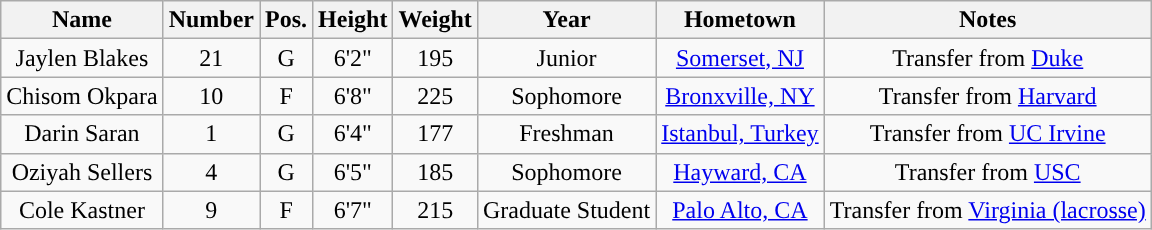<table class="wikitable sortable" style="text-align: center">
<tr align=center>
<th>Name</th>
<th>Number</th>
<th>Pos.</th>
<th>Height</th>
<th>Weight</th>
<th>Year</th>
<th>Hometown</th>
<th>Notes</th>
</tr>
<tr>
<td>Jaylen Blakes</td>
<td>21</td>
<td>G</td>
<td>6'2"</td>
<td>195</td>
<td>Junior</td>
<td><a href='#'>Somerset, NJ</a></td>
<td>Transfer from <a href='#'>Duke</a></td>
</tr>
<tr>
<td>Chisom Okpara</td>
<td>10</td>
<td>F</td>
<td>6'8"</td>
<td>225</td>
<td>Sophomore</td>
<td><a href='#'>Bronxville, NY</a></td>
<td>Transfer from <a href='#'>Harvard</a></td>
</tr>
<tr>
<td>Darin Saran</td>
<td>1</td>
<td>G</td>
<td>6'4"</td>
<td>177</td>
<td>Freshman</td>
<td><a href='#'>Istanbul, Turkey</a></td>
<td>Transfer from <a href='#'>UC Irvine</a></td>
</tr>
<tr>
<td>Oziyah Sellers</td>
<td>4</td>
<td>G</td>
<td>6'5"</td>
<td>185</td>
<td>Sophomore</td>
<td><a href='#'>Hayward, CA</a></td>
<td>Transfer from <a href='#'>USC</a></td>
</tr>
<tr>
<td>Cole Kastner</td>
<td>9</td>
<td>F</td>
<td>6'7"</td>
<td>215</td>
<td>Graduate Student</td>
<td><a href='#'>Palo Alto, CA</a></td>
<td>Transfer from <a href='#'>Virginia (lacrosse)</a></td>
</tr>
</table>
